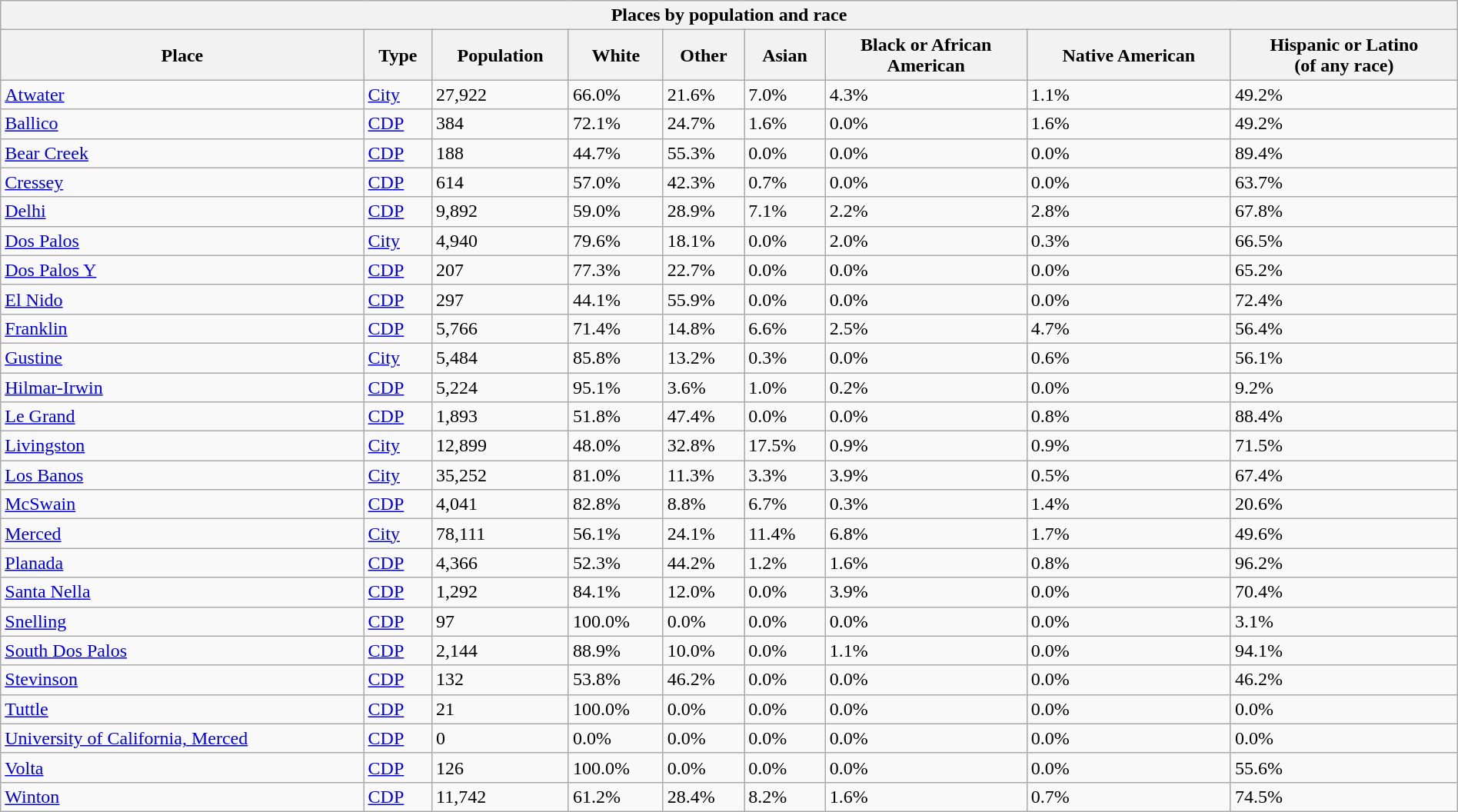<table class="wikitable collapsible collapsed sortable" style="width: 100%;">
<tr>
<th colspan=9>Places by population and race</th>
</tr>
<tr>
<th>Place</th>
<th>Type</th>
<th data-sort-type="number">Population</th>
<th data-sort-type="number">White</th>
<th data-sort-type="number">Other<br></th>
<th data-sort-type="number">Asian</th>
<th data-sort-type="number">Black or African<br>American</th>
<th data-sort-type="number">Native American<br></th>
<th data-sort-type="number">Hispanic or Latino<br>(of any race)</th>
</tr>
<tr>
<td><a href='#'>Atwater</a></td>
<td><a href='#'>City</a></td>
<td>27,922</td>
<td>66.0%</td>
<td>21.6%</td>
<td>7.0%</td>
<td>4.3%</td>
<td>1.1%</td>
<td>49.2%</td>
</tr>
<tr>
<td><a href='#'>Ballico</a></td>
<td><a href='#'>CDP</a></td>
<td>384</td>
<td>72.1%</td>
<td>24.7%</td>
<td>1.6%</td>
<td>0.0%</td>
<td>1.6%</td>
<td>49.2%</td>
</tr>
<tr>
<td><a href='#'>Bear Creek</a></td>
<td><a href='#'>CDP</a></td>
<td>188</td>
<td>44.7%</td>
<td>55.3%</td>
<td>0.0%</td>
<td>0.0%</td>
<td>0.0%</td>
<td>89.4%</td>
</tr>
<tr>
<td><a href='#'>Cressey</a></td>
<td><a href='#'>CDP</a></td>
<td>614</td>
<td>57.0%</td>
<td>42.3%</td>
<td>0.7%</td>
<td>0.0%</td>
<td>0.0%</td>
<td>63.7%</td>
</tr>
<tr>
<td><a href='#'>Delhi</a></td>
<td><a href='#'>CDP</a></td>
<td>9,892</td>
<td>59.0%</td>
<td>28.9%</td>
<td>7.1%</td>
<td>2.2%</td>
<td>2.8%</td>
<td>67.8%</td>
</tr>
<tr>
<td><a href='#'>Dos Palos</a></td>
<td><a href='#'>City</a></td>
<td>4,940</td>
<td>79.6%</td>
<td>18.1%</td>
<td>0.0%</td>
<td>2.0%</td>
<td>0.3%</td>
<td>66.5%</td>
</tr>
<tr>
<td><a href='#'>Dos Palos Y</a></td>
<td><a href='#'>CDP</a></td>
<td>207</td>
<td>77.3%</td>
<td>22.7%</td>
<td>0.0%</td>
<td>0.0%</td>
<td>0.0%</td>
<td>65.2%</td>
</tr>
<tr>
<td><a href='#'>El Nido</a></td>
<td><a href='#'>CDP</a></td>
<td>297</td>
<td>44.1%</td>
<td>55.9%</td>
<td>0.0%</td>
<td>0.0%</td>
<td>0.0%</td>
<td>72.4%</td>
</tr>
<tr>
<td><a href='#'>Franklin</a></td>
<td><a href='#'>CDP</a></td>
<td>5,766</td>
<td>71.4%</td>
<td>14.8%</td>
<td>6.6%</td>
<td>2.5%</td>
<td>4.7%</td>
<td>56.4%</td>
</tr>
<tr>
<td><a href='#'>Gustine</a></td>
<td><a href='#'>City</a></td>
<td>5,484</td>
<td>85.8%</td>
<td>13.2%</td>
<td>0.3%</td>
<td>0.0%</td>
<td>0.6%</td>
<td>56.1%</td>
</tr>
<tr>
<td><a href='#'>Hilmar-Irwin</a></td>
<td><a href='#'>CDP</a></td>
<td>5,224</td>
<td>95.1%</td>
<td>3.6%</td>
<td>1.0%</td>
<td>0.2%</td>
<td>0.0%</td>
<td>9.2%</td>
</tr>
<tr>
<td><a href='#'>Le Grand</a></td>
<td><a href='#'>CDP</a></td>
<td>1,893</td>
<td>51.8%</td>
<td>47.4%</td>
<td>0.0%</td>
<td>0.0%</td>
<td>0.8%</td>
<td>88.4%</td>
</tr>
<tr>
<td><a href='#'>Livingston</a></td>
<td><a href='#'>City</a></td>
<td>12,899</td>
<td>48.0%</td>
<td>32.8%</td>
<td>17.5%</td>
<td>0.9%</td>
<td>0.9%</td>
<td>71.5%</td>
</tr>
<tr>
<td><a href='#'>Los Banos</a></td>
<td><a href='#'>City</a></td>
<td>35,252</td>
<td>81.0%</td>
<td>11.3%</td>
<td>3.3%</td>
<td>3.9%</td>
<td>0.5%</td>
<td>67.4%</td>
</tr>
<tr>
<td><a href='#'>McSwain</a></td>
<td><a href='#'>CDP</a></td>
<td>4,041</td>
<td>82.8%</td>
<td>8.8%</td>
<td>6.7%</td>
<td>0.3%</td>
<td>1.4%</td>
<td>20.6%</td>
</tr>
<tr>
<td><a href='#'>Merced</a></td>
<td><a href='#'>City</a></td>
<td>78,111</td>
<td>56.1%</td>
<td>24.1%</td>
<td>11.4%</td>
<td>6.8%</td>
<td>1.7%</td>
<td>49.6%</td>
</tr>
<tr>
<td><a href='#'>Planada</a></td>
<td><a href='#'>CDP</a></td>
<td>4,366</td>
<td>52.3%</td>
<td>44.2%</td>
<td>1.2%</td>
<td>1.6%</td>
<td>0.8%</td>
<td>96.2%</td>
</tr>
<tr>
<td><a href='#'>Santa Nella</a></td>
<td><a href='#'>CDP</a></td>
<td>1,292</td>
<td>84.1%</td>
<td>12.0%</td>
<td>0.0%</td>
<td>3.9%</td>
<td>0.0%</td>
<td>70.4%</td>
</tr>
<tr>
<td><a href='#'>Snelling</a></td>
<td><a href='#'>CDP</a></td>
<td>97</td>
<td>100.0%</td>
<td>0.0%</td>
<td>0.0%</td>
<td>0.0%</td>
<td>0.0%</td>
<td>3.1%</td>
</tr>
<tr>
<td><a href='#'>South Dos Palos</a></td>
<td><a href='#'>CDP</a></td>
<td>2,144</td>
<td>88.9%</td>
<td>10.0%</td>
<td>0.0%</td>
<td>1.1%</td>
<td>0.0%</td>
<td>94.1%</td>
</tr>
<tr>
<td><a href='#'>Stevinson</a></td>
<td><a href='#'>CDP</a></td>
<td>132</td>
<td>53.8%</td>
<td>46.2%</td>
<td>0.0%</td>
<td>0.0%</td>
<td>0.0%</td>
<td>46.2%</td>
</tr>
<tr>
<td><a href='#'>Tuttle</a></td>
<td><a href='#'>CDP</a></td>
<td>21</td>
<td>100.0%</td>
<td>0.0%</td>
<td>0.0%</td>
<td>0.0%</td>
<td>0.0%</td>
<td>0.0%</td>
</tr>
<tr>
<td><a href='#'>University of California, Merced</a></td>
<td><a href='#'>CDP</a></td>
<td>0</td>
<td>0.0%</td>
<td>0.0%</td>
<td>0.0%</td>
<td>0.0%</td>
<td>0.0%</td>
<td>0.0%</td>
</tr>
<tr>
<td><a href='#'>Volta</a></td>
<td><a href='#'>CDP</a></td>
<td>126</td>
<td>100.0%</td>
<td>0.0%</td>
<td>0.0%</td>
<td>0.0%</td>
<td>0.0%</td>
<td>55.6%</td>
</tr>
<tr>
<td><a href='#'>Winton</a></td>
<td><a href='#'>CDP</a></td>
<td>11,742</td>
<td>61.2%</td>
<td>28.4%</td>
<td>8.2%</td>
<td>1.6%</td>
<td>0.7%</td>
<td>74.5%</td>
</tr>
</table>
